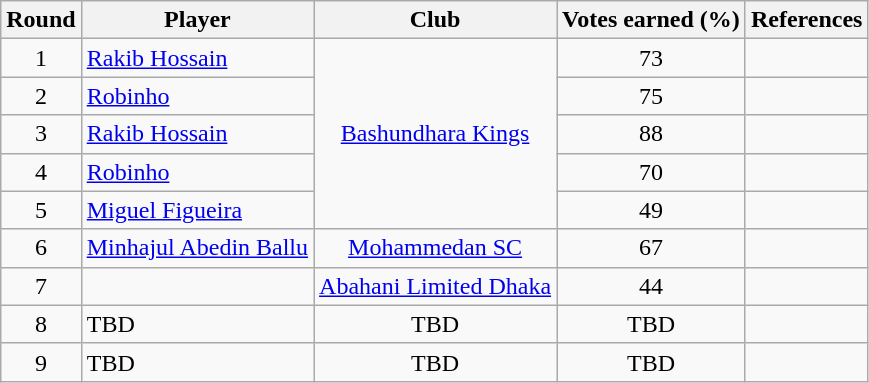<table class="wikitable" style="text-align:center">
<tr>
<th>Round</th>
<th>Player</th>
<th>Club</th>
<th>Votes earned (%)</th>
<th><strong>References</strong></th>
</tr>
<tr>
<td>1</td>
<td align="left"> <a href='#'>Rakib Hossain</a></td>
<td rowspan="5"><a href='#'>Bashundhara Kings</a></td>
<td>73</td>
<td></td>
</tr>
<tr>
<td>2</td>
<td align="left"> <a href='#'>Robinho</a></td>
<td>75</td>
<td></td>
</tr>
<tr>
<td>3</td>
<td align="left"> <a href='#'>Rakib Hossain</a></td>
<td>88</td>
<td></td>
</tr>
<tr>
<td>4</td>
<td align="left"> <a href='#'>Robinho</a></td>
<td>70</td>
<td></td>
</tr>
<tr>
<td>5</td>
<td align="left"> <a href='#'>Miguel Figueira</a></td>
<td>49</td>
<td></td>
</tr>
<tr>
<td>6</td>
<td align="left"> <a href='#'>Minhajul Abedin Ballu</a></td>
<td><a href='#'>Mohammedan SC</a></td>
<td>67</td>
<td></td>
</tr>
<tr>
<td>7</td>
<td align="left"></td>
<td><a href='#'>Abahani Limited Dhaka</a></td>
<td>44</td>
<td></td>
</tr>
<tr>
<td>8</td>
<td align="left"> TBD</td>
<td>TBD</td>
<td>TBD</td>
<td></td>
</tr>
<tr>
<td>9</td>
<td align="left"> TBD</td>
<td>TBD</td>
<td>TBD</td>
<td></td>
</tr>
</table>
